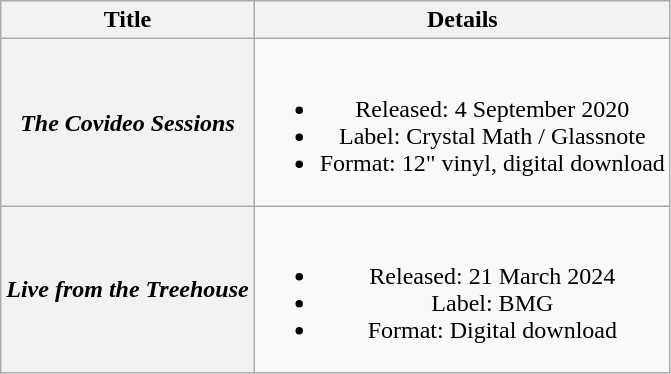<table class="wikitable plainrowheaders" style="text-align:center;">
<tr>
<th scope="col">Title</th>
<th scope="col">Details</th>
</tr>
<tr>
<th scope="row"><em>The Covideo Sessions</em></th>
<td><br><ul><li>Released: 4 September 2020</li><li>Label: Crystal Math / Glassnote</li><li>Format: 12" vinyl, digital download</li></ul></td>
</tr>
<tr>
<th scope="row"><em>Live from the Treehouse</em></th>
<td><br><ul><li>Released: 21 March 2024</li><li>Label: BMG</li><li>Format: Digital download</li></ul></td>
</tr>
</table>
